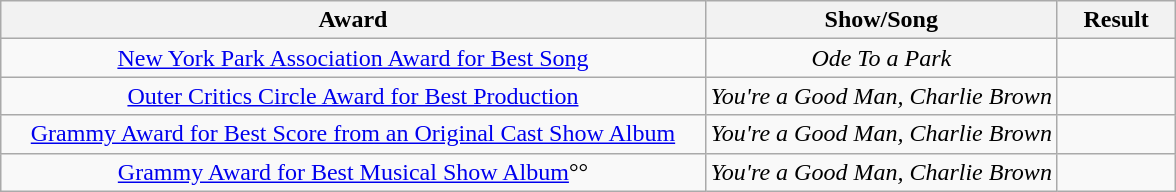<table class="wikitable">
<tr>
<th width="60%">Award</th>
<th width="30%">Show/Song</th>
<th width="10%">Result</th>
</tr>
<tr>
<td align=center><a href='#'>New York Park Association Award for Best Song</a></td>
<td align=center><em>Ode To a Park</em></td>
<td></td>
</tr>
<tr>
<td align=center><a href='#'>Outer Critics Circle Award for Best Production</a></td>
<td align=center><em>You're a Good Man, Charlie Brown</em></td>
<td></td>
</tr>
<tr>
<td align=center><a href='#'>Grammy Award for Best Score from an Original Cast Show Album</a></td>
<td align=center><em>You're a Good Man, Charlie Brown</em></td>
<td></td>
</tr>
<tr>
<td align=center><a href='#'>Grammy Award for Best Musical Show Album</a>°°</td>
<td align=center><em>You're a Good Man, Charlie Brown</em></td>
<td></td>
</tr>
</table>
